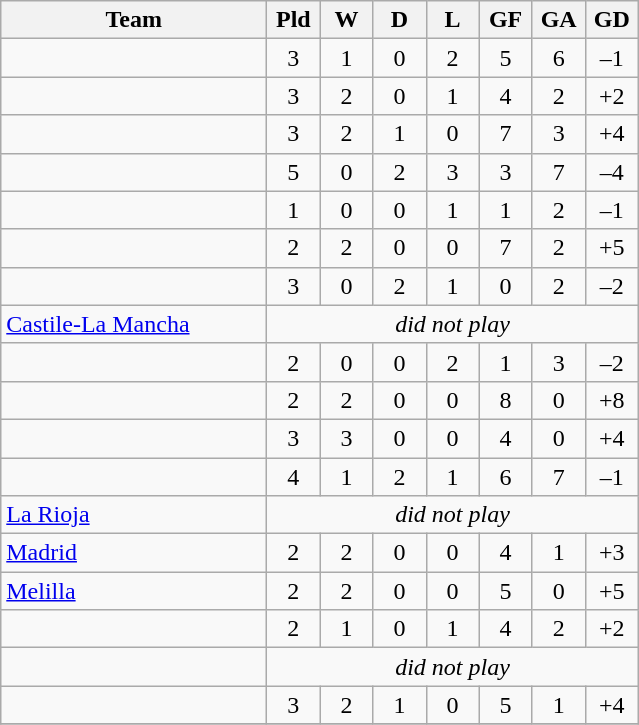<table class="wikitable sortable collapsible collapsed" style="text-align:center">
<tr>
<th style="width:170px">Team</th>
<th style="width:28px">Pld</th>
<th style="width:28px">W</th>
<th style="width:28px">D</th>
<th style="width:28px">L</th>
<th style="width:28px">GF</th>
<th style="width:28px">GA</th>
<th style="width:28px">GD</th>
</tr>
<tr>
<td align=left></td>
<td>3</td>
<td>1</td>
<td>0</td>
<td>2</td>
<td>5</td>
<td>6</td>
<td>–1</td>
</tr>
<tr>
<td align=left></td>
<td>3</td>
<td>2</td>
<td>0</td>
<td>1</td>
<td>4</td>
<td>2</td>
<td>+2</td>
</tr>
<tr>
<td align=left></td>
<td>3</td>
<td>2</td>
<td>1</td>
<td>0</td>
<td>7</td>
<td>3</td>
<td>+4</td>
</tr>
<tr>
<td align=left></td>
<td>5</td>
<td>0</td>
<td>2</td>
<td>3</td>
<td>3</td>
<td>7</td>
<td>–4</td>
</tr>
<tr>
<td align=left></td>
<td>1</td>
<td>0</td>
<td>0</td>
<td>1</td>
<td>1</td>
<td>2</td>
<td>–1</td>
</tr>
<tr>
<td align=left></td>
<td>2</td>
<td>2</td>
<td>0</td>
<td>0</td>
<td>7</td>
<td>2</td>
<td>+5</td>
</tr>
<tr>
<td align=left></td>
<td>3</td>
<td>0</td>
<td>2</td>
<td>1</td>
<td>0</td>
<td>2</td>
<td>–2</td>
</tr>
<tr>
<td align=left> <a href='#'>Castile-La Mancha</a></td>
<td colspan=7><em>did not play</em></td>
</tr>
<tr>
<td align=left></td>
<td>2</td>
<td>0</td>
<td>0</td>
<td>2</td>
<td>1</td>
<td>3</td>
<td>–2</td>
</tr>
<tr>
<td align=left></td>
<td>2</td>
<td>2</td>
<td>0</td>
<td>0</td>
<td>8</td>
<td>0</td>
<td>+8</td>
</tr>
<tr>
<td align=left></td>
<td>3</td>
<td>3</td>
<td>0</td>
<td>0</td>
<td>4</td>
<td>0</td>
<td>+4</td>
</tr>
<tr>
<td align=left></td>
<td>4</td>
<td>1</td>
<td>2</td>
<td>1</td>
<td>6</td>
<td>7</td>
<td>–1</td>
</tr>
<tr>
<td align=left> <a href='#'>La Rioja</a></td>
<td colspan=7><em>did not play</em></td>
</tr>
<tr>
<td align=left> <a href='#'>Madrid</a></td>
<td>2</td>
<td>2</td>
<td>0</td>
<td>0</td>
<td>4</td>
<td>1</td>
<td>+3</td>
</tr>
<tr>
<td align=left> <a href='#'>Melilla</a></td>
<td>2</td>
<td>2</td>
<td>0</td>
<td>0</td>
<td>5</td>
<td>0</td>
<td>+5</td>
</tr>
<tr>
<td align=left></td>
<td>2</td>
<td>1</td>
<td>0</td>
<td>1</td>
<td>4</td>
<td>2</td>
<td>+2</td>
</tr>
<tr>
<td align=left></td>
<td colspan=7><em>did not play</em></td>
</tr>
<tr>
<td align=left></td>
<td>3</td>
<td>2</td>
<td>1</td>
<td>0</td>
<td>5</td>
<td>1</td>
<td>+4</td>
</tr>
<tr>
</tr>
</table>
